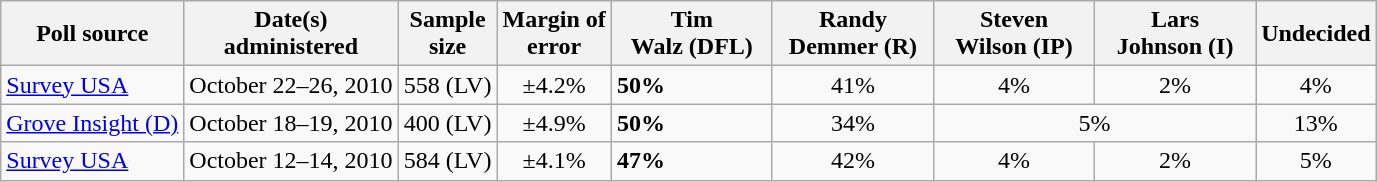<table class="wikitable">
<tr>
<th>Poll source</th>
<th>Date(s)<br>administered</th>
<th>Sample<br>size</th>
<th>Margin of <br>error</th>
<th style="width:100px;">Tim<br>Walz (DFL)</th>
<th style="width:100px;">Randy<br>Demmer (R)</th>
<th style="width:100px;">Steven<br>Wilson (IP)</th>
<th style="width:100px;">Lars<br>Johnson (I)</th>
<th>Undecided</th>
</tr>
<tr>
<td><a href='#'>Survey USA</a></td>
<td align=center>October 22–26, 2010</td>
<td align=center>558 (LV)</td>
<td align=center>±4.2%</td>
<td><strong>50%</strong></td>
<td align=center>41%</td>
<td align=center>4%</td>
<td align=center>2%</td>
<td align=center>4%</td>
</tr>
<tr>
<td><a href='#'>Grove Insight (D)</a></td>
<td align=center>October 18–19, 2010</td>
<td align=center>400 (LV)</td>
<td align=center>±4.9%</td>
<td><strong>50%</strong></td>
<td align=center>34%</td>
<td scope=col colspan=2 align=center>5%</td>
<td align=center>13%</td>
</tr>
<tr>
<td><a href='#'>Survey USA</a></td>
<td align=center>October 12–14, 2010</td>
<td align=center>584 (LV)</td>
<td align=center>±4.1%</td>
<td><strong>47%</strong></td>
<td align=center>42%</td>
<td align=center>4%</td>
<td align=center>2%</td>
<td align=center>5%</td>
</tr>
</table>
